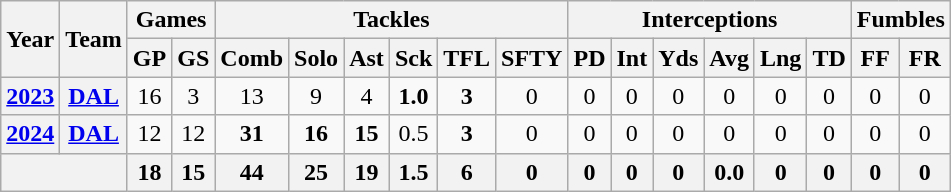<table class=wikitable style="text-align:center;">
<tr>
<th rowspan="2">Year</th>
<th rowspan="2">Team</th>
<th colspan="2">Games</th>
<th colspan="6">Tackles</th>
<th colspan="6">Interceptions</th>
<th colspan="2">Fumbles</th>
</tr>
<tr>
<th>GP</th>
<th>GS</th>
<th>Comb</th>
<th>Solo</th>
<th>Ast</th>
<th>Sck</th>
<th>TFL</th>
<th>SFTY</th>
<th>PD</th>
<th>Int</th>
<th>Yds</th>
<th>Avg</th>
<th>Lng</th>
<th>TD</th>
<th>FF</th>
<th>FR</th>
</tr>
<tr>
<th><a href='#'>2023</a></th>
<th><a href='#'>DAL</a></th>
<td>16</td>
<td>3</td>
<td>13</td>
<td>9</td>
<td>4</td>
<td><strong>1.0</strong></td>
<td><strong>3</strong></td>
<td>0</td>
<td>0</td>
<td>0</td>
<td>0</td>
<td>0</td>
<td>0</td>
<td>0</td>
<td>0</td>
<td>0</td>
</tr>
<tr>
<th><a href='#'>2024</a></th>
<th><a href='#'>DAL</a></th>
<td>12</td>
<td>12</td>
<td><strong>31</strong></td>
<td><strong>16</strong></td>
<td><strong>15</strong></td>
<td>0.5</td>
<td><strong>3</strong></td>
<td>0</td>
<td>0</td>
<td>0</td>
<td>0</td>
<td>0</td>
<td>0</td>
<td>0</td>
<td>0</td>
<td>0</td>
</tr>
<tr>
<th colspan="2"></th>
<th>18</th>
<th>15</th>
<th>44</th>
<th>25</th>
<th>19</th>
<th>1.5</th>
<th>6</th>
<th>0</th>
<th>0</th>
<th>0</th>
<th>0</th>
<th>0.0</th>
<th>0</th>
<th>0</th>
<th>0</th>
<th>0</th>
</tr>
</table>
